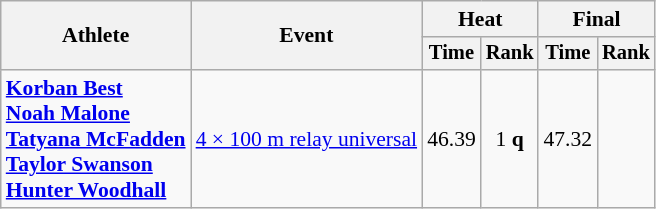<table class=wikitable style=font-size:90%>
<tr>
<th rowspan=2>Athlete</th>
<th rowspan=2>Event</th>
<th colspan=2>Heat</th>
<th colspan=2>Final</th>
</tr>
<tr style=font-size:95%>
<th>Time</th>
<th>Rank</th>
<th>Time</th>
<th>Rank</th>
</tr>
<tr align=center>
<td align=left><strong><a href='#'>Korban Best</a></strong><br><strong><a href='#'>Noah Malone</a><br><a href='#'>Tatyana McFadden</a><br><a href='#'>Taylor Swanson</a><br><a href='#'>Hunter Woodhall</a></strong></td>
<td align=left><a href='#'>4 × 100 m relay universal</a></td>
<td>46.39</td>
<td>1 <strong>q</strong></td>
<td>47.32</td>
<td></td>
</tr>
</table>
